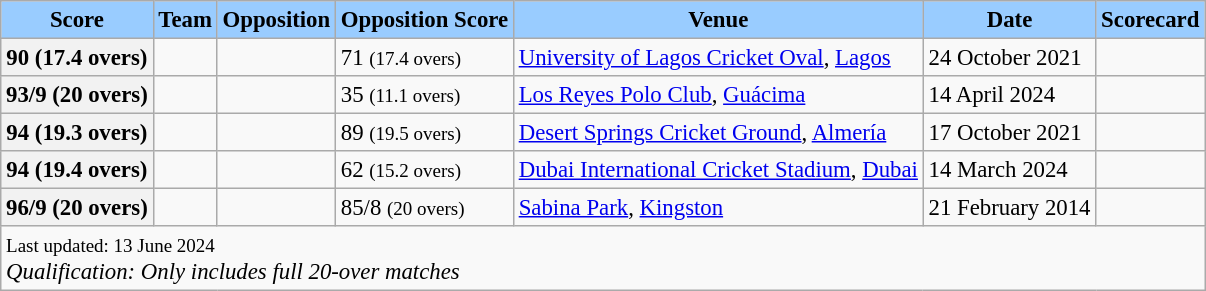<table class="wikitable sortable defaultleft" style="font-size: 95%">
<tr>
<th scope="col" style="background-color:#9cf;">Score</th>
<th scope="col" style="background-color:#9cf;">Team</th>
<th scope="col" style="background-color:#9cf;">Opposition</th>
<th scope="col" style="background-color:#9cf;">Opposition Score</th>
<th scope="col" style="background-color:#9cf;">Venue</th>
<th scope="col" style="background-color:#9cf;">Date</th>
<th scope="col" style="background-color:#9cf;">Scorecard</th>
</tr>
<tr>
<th>90 (17.4 overs)</th>
<td></td>
<td></td>
<td>71 <small>(17.4 overs)</small></td>
<td><a href='#'>University of Lagos Cricket Oval</a>, <a href='#'>Lagos</a></td>
<td>24 October 2021</td>
<td></td>
</tr>
<tr>
<th>93/9 (20 overs)</th>
<td></td>
<td></td>
<td>35 <small>(11.1 overs)</small></td>
<td><a href='#'>Los Reyes Polo Club</a>, <a href='#'>Guácima</a></td>
<td>14 April 2024</td>
<td></td>
</tr>
<tr>
<th>94 (19.3 overs)</th>
<td></td>
<td></td>
<td>89 <small>(19.5 overs)</small></td>
<td><a href='#'>Desert Springs Cricket Ground</a>, <a href='#'>Almería</a></td>
<td>17 October 2021</td>
<td></td>
</tr>
<tr>
<th>94 (19.4 overs)</th>
<td></td>
<td></td>
<td>62 <small>(15.2 overs)</small></td>
<td><a href='#'>Dubai International Cricket Stadium</a>, <a href='#'>Dubai</a></td>
<td>14 March 2024</td>
<td></td>
</tr>
<tr>
<th>96/9 (20 overs)</th>
<td></td>
<td></td>
<td>85/8 <small>(20 overs)</small></td>
<td><a href='#'>Sabina Park</a>, <a href='#'>Kingston</a></td>
<td>21 February 2014</td>
<td></td>
</tr>
<tr>
<td colspan="7"><small>Last updated: 13 June 2024</small><br><em>Qualification: Only includes full 20-over matches</em></td>
</tr>
</table>
